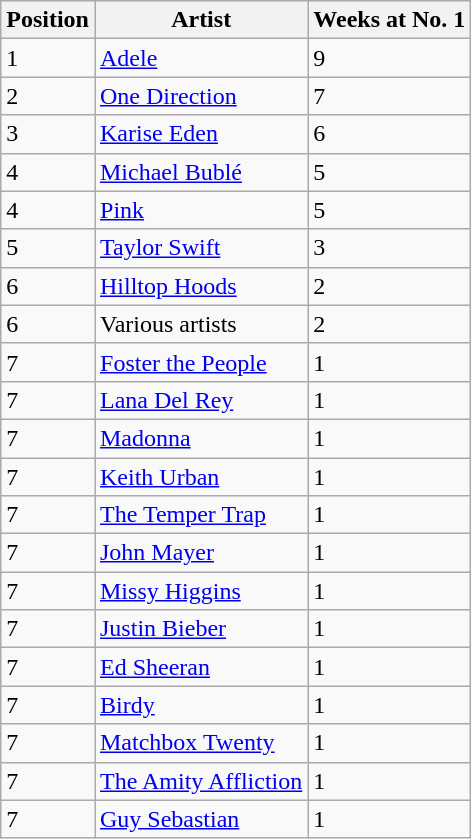<table class="wikitable sortable">
<tr>
<th>Position</th>
<th>Artist</th>
<th>Weeks at No. 1</th>
</tr>
<tr>
<td>1</td>
<td><a href='#'>Adele</a></td>
<td>9</td>
</tr>
<tr>
<td>2</td>
<td><a href='#'>One Direction</a></td>
<td>7</td>
</tr>
<tr>
<td>3</td>
<td><a href='#'>Karise Eden</a></td>
<td>6</td>
</tr>
<tr>
<td>4</td>
<td><a href='#'>Michael Bublé</a></td>
<td>5</td>
</tr>
<tr>
<td>4</td>
<td><a href='#'>Pink</a></td>
<td>5</td>
</tr>
<tr>
<td>5</td>
<td><a href='#'>Taylor Swift</a></td>
<td>3</td>
</tr>
<tr>
<td>6</td>
<td><a href='#'>Hilltop Hoods</a></td>
<td>2</td>
</tr>
<tr>
<td>6</td>
<td>Various artists</td>
<td>2</td>
</tr>
<tr>
<td>7</td>
<td><a href='#'>Foster the People</a></td>
<td>1</td>
</tr>
<tr>
<td>7</td>
<td><a href='#'>Lana Del Rey</a></td>
<td>1</td>
</tr>
<tr>
<td>7</td>
<td><a href='#'>Madonna</a></td>
<td>1</td>
</tr>
<tr>
<td>7</td>
<td><a href='#'>Keith Urban</a></td>
<td>1</td>
</tr>
<tr>
<td>7</td>
<td><a href='#'>The Temper Trap</a></td>
<td>1</td>
</tr>
<tr>
<td>7</td>
<td><a href='#'>John Mayer</a></td>
<td>1</td>
</tr>
<tr>
<td>7</td>
<td><a href='#'>Missy Higgins</a></td>
<td>1</td>
</tr>
<tr>
<td>7</td>
<td><a href='#'>Justin Bieber</a></td>
<td>1</td>
</tr>
<tr>
<td>7</td>
<td><a href='#'>Ed Sheeran</a></td>
<td>1</td>
</tr>
<tr>
<td>7</td>
<td><a href='#'>Birdy</a></td>
<td>1</td>
</tr>
<tr>
<td>7</td>
<td><a href='#'>Matchbox Twenty</a></td>
<td>1</td>
</tr>
<tr>
<td>7</td>
<td><a href='#'>The Amity Affliction</a></td>
<td>1</td>
</tr>
<tr>
<td>7</td>
<td><a href='#'>Guy Sebastian</a></td>
<td>1</td>
</tr>
</table>
